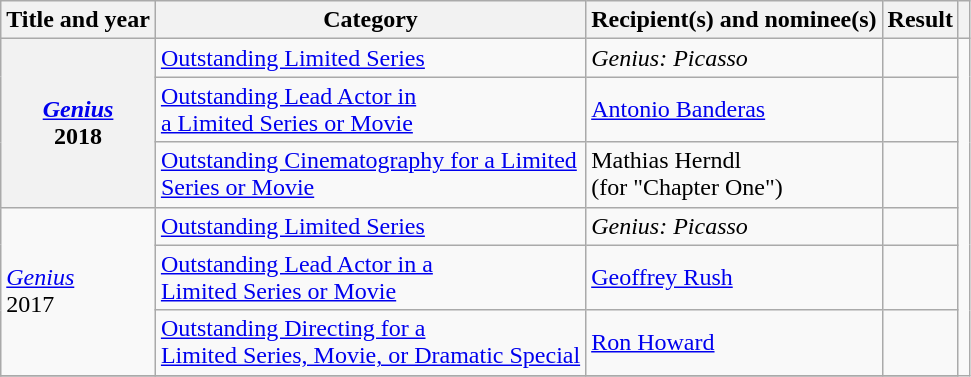<table class="wikitable plainrowheaders sortable">
<tr>
<th scope="col">Title and year</th>
<th scope="col">Category</th>
<th scope="col">Recipient(s) and nominee(s)</th>
<th scope="col">Result</th>
<th scope="col" class="unsortable"></th>
</tr>
<tr>
<th scope="row" rowspan="3"><em><a href='#'>Genius</a></em> <br>2018</th>
<td><a href='#'>Outstanding Limited Series</a></td>
<td><em>Genius: Picasso</em></td>
<td></td>
<td rowspan="7" align="center"></td>
</tr>
<tr>
<td><a href='#'>Outstanding Lead Actor in <br> a Limited Series or Movie</a></td>
<td><a href='#'>Antonio Banderas</a></td>
<td></td>
</tr>
<tr>
<td><a href='#'>Outstanding Cinematography for a Limited <br>Series or Movie</a></td>
<td>Mathias Herndl<br> (for "Chapter One")</td>
<td></td>
</tr>
<tr>
<td ! scope="row" rowspan="3"><em><a href='#'>Genius</a></em> <br>2017</td>
<td><a href='#'>Outstanding Limited Series</a></td>
<td><em>Genius: Picasso</em></td>
<td></td>
</tr>
<tr>
<td><a href='#'>Outstanding Lead Actor in a <br>Limited Series or Movie</a></td>
<td><a href='#'>Geoffrey Rush</a></td>
<td></td>
</tr>
<tr>
<td><a href='#'>Outstanding Directing for a <br>Limited Series, Movie, or Dramatic Special</a></td>
<td><a href='#'>Ron Howard</a></td>
<td></td>
</tr>
<tr>
</tr>
</table>
